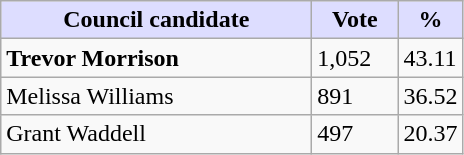<table class="wikitable">
<tr>
<th style="background:#ddf; width:200px;">Council candidate</th>
<th style="background:#ddf; width:50px;">Vote</th>
<th style="background:#ddf; width:30px;">%</th>
</tr>
<tr>
<td><strong>Trevor Morrison</strong></td>
<td>1,052</td>
<td>43.11</td>
</tr>
<tr>
<td>Melissa Williams</td>
<td>891</td>
<td>36.52</td>
</tr>
<tr>
<td>Grant Waddell</td>
<td>497</td>
<td>20.37</td>
</tr>
</table>
